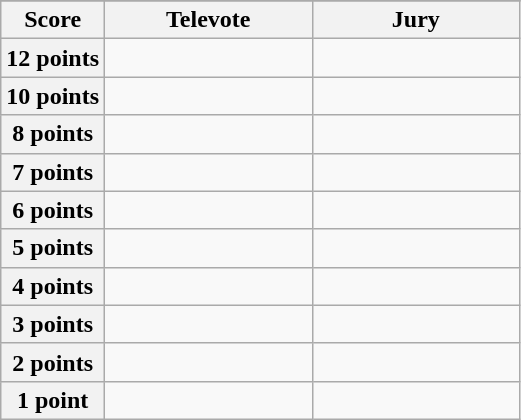<table class="wikitable">
<tr>
</tr>
<tr>
<th scope="col" width="20%">Score</th>
<th scope="col" width="40%">Televote</th>
<th scope="col" width="40%">Jury</th>
</tr>
<tr>
<th scope="row">12 points</th>
<td></td>
<td></td>
</tr>
<tr>
<th scope="row">10 points</th>
<td></td>
<td></td>
</tr>
<tr>
<th scope="row">8 points</th>
<td></td>
<td></td>
</tr>
<tr>
<th scope="row">7 points</th>
<td></td>
<td></td>
</tr>
<tr>
<th scope="row">6 points</th>
<td></td>
<td></td>
</tr>
<tr>
<th scope="row">5 points</th>
<td></td>
<td></td>
</tr>
<tr>
<th scope="row">4 points</th>
<td></td>
<td></td>
</tr>
<tr>
<th scope="row">3 points</th>
<td></td>
<td></td>
</tr>
<tr>
<th scope="row">2 points</th>
<td></td>
<td></td>
</tr>
<tr>
<th scope="row">1 point</th>
<td></td>
<td></td>
</tr>
</table>
